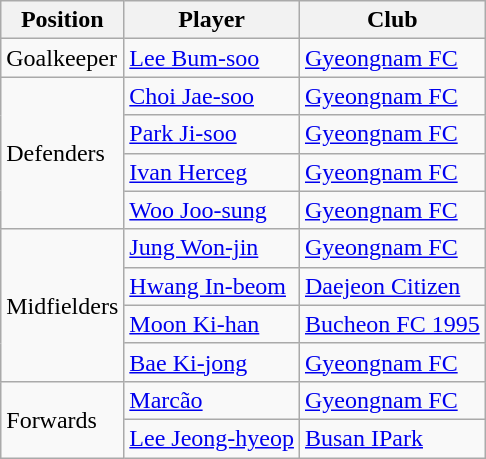<table class="wikitable">
<tr>
<th>Position</th>
<th>Player</th>
<th>Club</th>
</tr>
<tr>
<td>Goalkeeper</td>
<td> <a href='#'>Lee Bum-soo</a></td>
<td><a href='#'>Gyeongnam FC</a></td>
</tr>
<tr>
<td rowspan=4>Defenders</td>
<td> <a href='#'>Choi Jae-soo</a></td>
<td><a href='#'>Gyeongnam FC</a></td>
</tr>
<tr>
<td> <a href='#'>Park Ji-soo</a></td>
<td><a href='#'>Gyeongnam FC</a></td>
</tr>
<tr>
<td> <a href='#'>Ivan Herceg</a></td>
<td><a href='#'>Gyeongnam FC</a></td>
</tr>
<tr>
<td> <a href='#'>Woo Joo-sung</a></td>
<td><a href='#'>Gyeongnam FC</a></td>
</tr>
<tr>
<td rowspan=4>Midfielders</td>
<td> <a href='#'>Jung Won-jin</a></td>
<td><a href='#'>Gyeongnam FC</a></td>
</tr>
<tr>
<td> <a href='#'>Hwang In-beom</a></td>
<td><a href='#'>Daejeon Citizen</a></td>
</tr>
<tr>
<td> <a href='#'>Moon Ki-han</a></td>
<td><a href='#'>Bucheon FC 1995</a></td>
</tr>
<tr>
<td> <a href='#'>Bae Ki-jong</a></td>
<td><a href='#'>Gyeongnam FC</a></td>
</tr>
<tr>
<td rowspan=2>Forwards</td>
<td> <a href='#'>Marcão</a></td>
<td><a href='#'>Gyeongnam FC</a></td>
</tr>
<tr>
<td> <a href='#'>Lee Jeong-hyeop</a></td>
<td><a href='#'>Busan IPark</a></td>
</tr>
</table>
